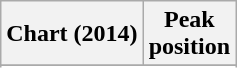<table class="wikitable sortable plainrowheaders">
<tr>
<th scope="col">Chart (2014)</th>
<th scope="col">Peak<br>position</th>
</tr>
<tr>
</tr>
<tr>
</tr>
<tr>
</tr>
<tr>
</tr>
<tr>
</tr>
<tr>
</tr>
<tr>
</tr>
<tr>
</tr>
<tr>
</tr>
<tr>
</tr>
<tr>
</tr>
<tr>
</tr>
</table>
